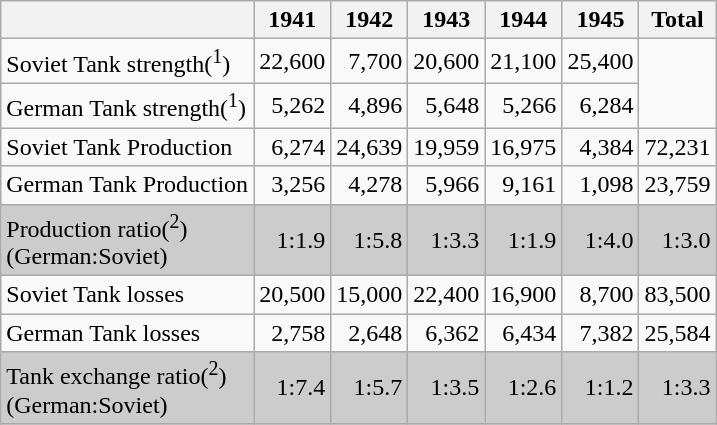<table class="wikitable" style="text-align: right">
<tr>
<th></th>
<th>1941</th>
<th>1942</th>
<th>1943</th>
<th>1944</th>
<th>1945</th>
<th>Total</th>
</tr>
<tr>
<td style="text-align:left;">Soviet Tank strength(<sup>1</sup>)</td>
<td>22,600</td>
<td>7,700</td>
<td>20,600</td>
<td>21,100</td>
<td>25,400</td>
</tr>
<tr>
<td style="text-align:left;">German Tank strength(<sup>1</sup>)</td>
<td>5,262</td>
<td>4,896</td>
<td>5,648</td>
<td>5,266</td>
<td>6,284</td>
</tr>
<tr>
<td style="text-align:left;">Soviet Tank Production</td>
<td>6,274</td>
<td>24,639</td>
<td>19,959</td>
<td>16,975</td>
<td>4,384</td>
<td>72,231</td>
</tr>
<tr>
<td style="text-align:left;">German Tank Production</td>
<td>3,256</td>
<td>4,278</td>
<td>5,966</td>
<td>9,161</td>
<td>1,098</td>
<td>23,759</td>
</tr>
<tr style="background:#cccccc">
<td style="text-align:left;">Production ratio(<sup>2</sup>) <br> (German:Soviet)</td>
<td>1:1.9</td>
<td>1:5.8</td>
<td>1:3.3</td>
<td>1:1.9</td>
<td>1:4.0</td>
<td>1:3.0</td>
</tr>
<tr>
<td style="text-align:left;">Soviet Tank losses</td>
<td>20,500</td>
<td>15,000</td>
<td>22,400</td>
<td>16,900</td>
<td>8,700</td>
<td>83,500</td>
</tr>
<tr>
<td style="text-align:left;">German Tank losses</td>
<td>2,758</td>
<td>2,648</td>
<td>6,362</td>
<td>6,434</td>
<td>7,382</td>
<td>25,584</td>
</tr>
<tr style="background:#cccccc">
<td style="text-align:left;">Tank exchange ratio(<sup>2</sup>) <br> (German:Soviet)</td>
<td>1:7.4</td>
<td>1:5.7</td>
<td>1:3.5</td>
<td>1:2.6</td>
<td>1:1.2</td>
<td>1:3.3</td>
</tr>
<tr>
</tr>
</table>
